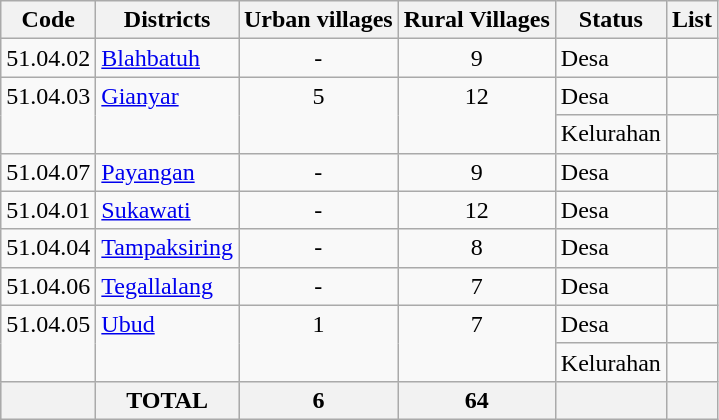<table class="wikitable sortable">
<tr>
<th>Code</th>
<th>Districts</th>
<th>Urban villages</th>
<th>Rural Villages</th>
<th>Status</th>
<th>List</th>
</tr>
<tr valign="top">
<td>51.04.02</td>
<td><a href='#'>Blahbatuh</a></td>
<td align="center">-</td>
<td align="center">9</td>
<td>Desa</td>
<td></td>
</tr>
<tr valign="top">
<td rowspan="2">51.04.03</td>
<td rowspan="2"><a href='#'>Gianyar</a></td>
<td rowspan="2" align="center">5</td>
<td rowspan="2" align="center">12</td>
<td>Desa</td>
<td></td>
</tr>
<tr>
<td>Kelurahan</td>
<td></td>
</tr>
<tr valign="top">
<td>51.04.07</td>
<td><a href='#'>Payangan</a></td>
<td align="center">-</td>
<td align="center">9</td>
<td>Desa</td>
<td></td>
</tr>
<tr valign="top">
<td>51.04.01</td>
<td><a href='#'>Sukawati</a></td>
<td align="center">-</td>
<td align="center">12</td>
<td>Desa</td>
<td></td>
</tr>
<tr valign="top">
<td>51.04.04</td>
<td><a href='#'>Tampaksiring</a></td>
<td align="center">-</td>
<td align="center">8</td>
<td>Desa</td>
<td></td>
</tr>
<tr valign="top">
<td>51.04.06</td>
<td><a href='#'>Tegallalang</a></td>
<td align="center">-</td>
<td align="center">7</td>
<td>Desa</td>
<td></td>
</tr>
<tr valign="top">
<td rowspan="2">51.04.05</td>
<td rowspan="2"><a href='#'>Ubud</a></td>
<td rowspan="2" align="center">1</td>
<td rowspan="2" align="center">7</td>
<td>Desa</td>
<td></td>
</tr>
<tr>
<td>Kelurahan</td>
<td></td>
</tr>
<tr valign="top" style="background-color: #ccc;">
<th></th>
<th>TOTAL</th>
<th>6</th>
<th>64</th>
<th></th>
<th></th>
</tr>
</table>
